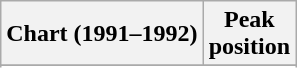<table class="wikitable sortable plainrowheaders" style="text-align:center">
<tr>
<th>Chart (1991–1992)</th>
<th>Peak<br>position</th>
</tr>
<tr>
</tr>
<tr>
</tr>
<tr>
</tr>
<tr>
</tr>
</table>
